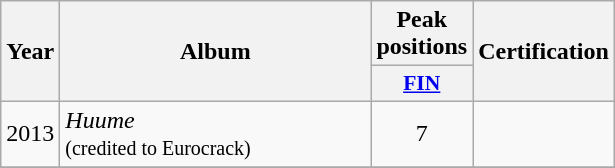<table class="wikitable">
<tr>
<th align="center" rowspan="2" width="10">Year</th>
<th align="center" rowspan="2" width="200">Album</th>
<th align="center" colspan="1" width="20">Peak positions</th>
<th align="center" rowspan="2" width="70">Certification</th>
</tr>
<tr>
<th scope="col" style="width:3em;font-size:90%;"><a href='#'>FIN</a><br></th>
</tr>
<tr>
<td style="text-align:center;">2013</td>
<td><em>Huume</em> <br><small>(credited to Eurocrack)</small></td>
<td style="text-align:center;">7</td>
<td></td>
</tr>
<tr>
</tr>
</table>
